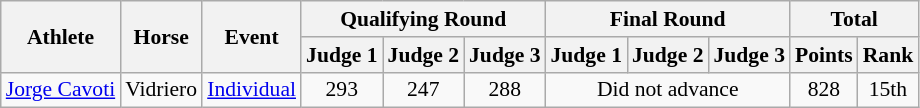<table class=wikitable style="font-size:90%">
<tr>
<th rowspan="2">Athlete</th>
<th rowspan="2">Horse</th>
<th rowspan="2">Event</th>
<th colspan="3">Qualifying Round</th>
<th colspan="3">Final Round</th>
<th colspan="2">Total</th>
</tr>
<tr>
<th>Judge 1</th>
<th>Judge 2</th>
<th>Judge 3</th>
<th>Judge 1</th>
<th>Judge 2</th>
<th>Judge 3</th>
<th>Points</th>
<th>Rank</th>
</tr>
<tr>
<td align=center><a href='#'>Jorge Cavoti</a></td>
<td align=center>Vidriero</td>
<td align=center><a href='#'>Individual</a></td>
<td align=center>293</td>
<td align=center>247</td>
<td align=center>288</td>
<td colspan=3 align=center>Did not advance</td>
<td align=center>828</td>
<td align=center>15th</td>
</tr>
</table>
